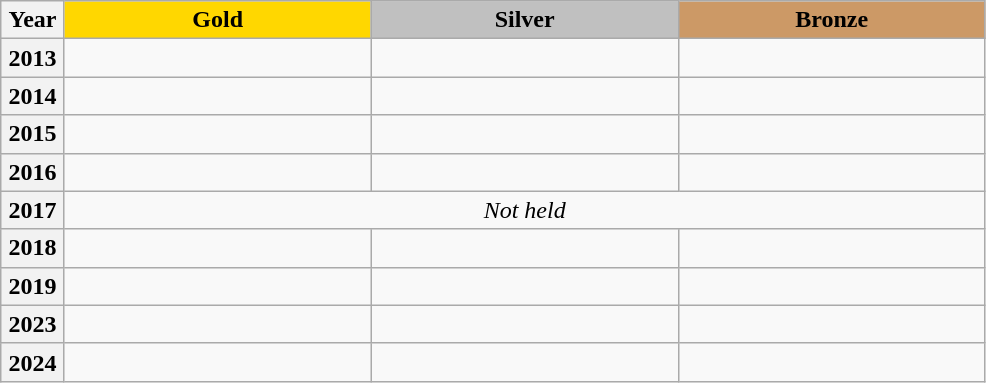<table class="wikitable"  style="font-size:100%;" border=1 cellpadding=2 cellspacing=0>
<tr>
<th width=6% align="center" colspan=1>Year</th>
<td width=29% align="center"  bgcolor="gold"><strong>Gold</strong></td>
<td width=29% align="center"  bgcolor="silver"><strong>Silver</strong></td>
<td width=29% align="center"  bgcolor="#CC9966"><strong>Bronze</strong></td>
</tr>
<tr>
<th>2013</th>
<td></td>
<td></td>
<td></td>
</tr>
<tr>
<th>2014</th>
<td></td>
<td></td>
<td></td>
</tr>
<tr>
<th>2015</th>
<td></td>
<td></td>
<td></td>
</tr>
<tr>
<th>2016</th>
<td></td>
<td></td>
<td></td>
</tr>
<tr>
<th>2017</th>
<td colspan=3 align="center"><em>Not held</em></td>
</tr>
<tr>
<th>2018</th>
<td></td>
<td></td>
<td></td>
</tr>
<tr>
<th>2019</th>
<td></td>
<td></td>
<td></td>
</tr>
<tr>
<th>2023</th>
<td></td>
<td></td>
<td></td>
</tr>
<tr>
<th>2024</th>
<td></td>
<td></td>
<td></td>
</tr>
</table>
